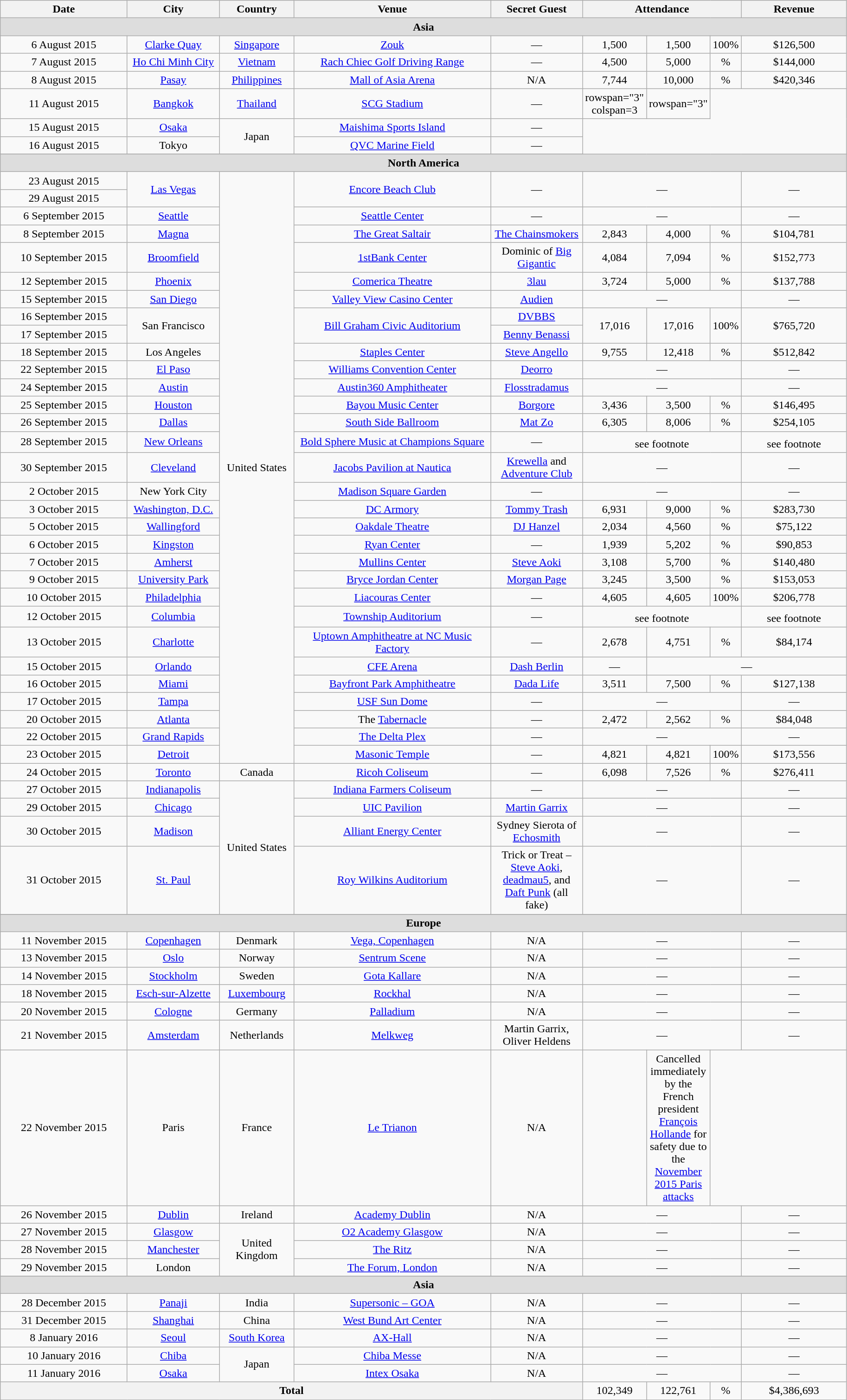<table class="wikitable" style="text-align:center">
<tr>
<th width="175">Date</th>
<th width="125">City</th>
<th width="100">Country</th>
<th width="275">Venue</th>
<th width="125">Secret Guest</th>
<th scope="col" colspan=3>Attendance</th>
<th scope="col" style="width:9em;">Revenue</th>
</tr>
<tr style="background:#ddd;">
<td colspan="9"><strong>Asia</strong></td>
</tr>
<tr>
<td>6 August 2015</td>
<td><a href='#'>Clarke Quay</a></td>
<td><a href='#'>Singapore</a></td>
<td><a href='#'>Zouk</a></td>
<td>—</td>
<td style="width:3.5em;">1,500</td>
<td style="width:3.5em;">1,500</td>
<td style="width:2em;">100%</td>
<td>$126,500</td>
</tr>
<tr>
<td>7 August 2015</td>
<td><a href='#'>Ho Chi Minh City</a></td>
<td><a href='#'>Vietnam</a></td>
<td><a href='#'>Rach Chiec Golf Driving Range</a></td>
<td>—</td>
<td>4,500</td>
<td>5,000</td>
<td>%</td>
<td>$144,000</td>
</tr>
<tr>
<td>8 August 2015</td>
<td><a href='#'>Pasay</a></td>
<td><a href='#'>Philippines</a></td>
<td><a href='#'>Mall of Asia Arena</a></td>
<td>N/A</td>
<td>7,744</td>
<td>10,000</td>
<td>%</td>
<td>$420,346</td>
</tr>
<tr>
<td>11 August 2015 </td>
<td><a href='#'>Bangkok</a></td>
<td><a href='#'>Thailand</a></td>
<td><a href='#'>SCG Stadium</a></td>
<td>—</td>
<td>rowspan="3" colspan=3 </td>
<td>rowspan="3" </td>
</tr>
<tr>
<td>15 August 2015 </td>
<td><a href='#'>Osaka</a></td>
<td rowspan="2">Japan</td>
<td><a href='#'>Maishima Sports Island</a></td>
<td>—</td>
</tr>
<tr>
<td>16 August 2015 </td>
<td>Tokyo</td>
<td><a href='#'>QVC Marine Field</a></td>
<td>—</td>
</tr>
<tr>
</tr>
<tr style="background:#ddd;">
<td colspan="9"><strong>North America</strong></td>
</tr>
<tr>
<td>23 August 2015</td>
<td rowspan="2"><a href='#'>Las Vegas</a></td>
<td rowspan="31">United States</td>
<td rowspan="2"><a href='#'>Encore Beach Club</a></td>
<td rowspan="2">—</td>
<td rowspan="2" colspan=3>—</td>
<td rowspan="2">—</td>
</tr>
<tr>
<td>29 August 2015</td>
</tr>
<tr>
<td>6 September 2015</td>
<td><a href='#'>Seattle</a></td>
<td><a href='#'>Seattle Center</a></td>
<td>—</td>
<td colspan=3>—</td>
<td>—</td>
</tr>
<tr>
<td>8 September 2015</td>
<td><a href='#'>Magna</a></td>
<td><a href='#'>The Great Saltair</a></td>
<td><a href='#'>The Chainsmokers</a></td>
<td>2,843</td>
<td>4,000</td>
<td>%</td>
<td>$104,781</td>
</tr>
<tr>
<td>10 September 2015</td>
<td><a href='#'>Broomfield</a></td>
<td><a href='#'>1stBank Center</a></td>
<td>Dominic of <a href='#'>Big Gigantic</a></td>
<td>4,084</td>
<td>7,094</td>
<td>%</td>
<td>$152,773</td>
</tr>
<tr>
<td>12 September 2015</td>
<td><a href='#'>Phoenix</a></td>
<td><a href='#'>Comerica Theatre</a></td>
<td><a href='#'>3lau</a></td>
<td>3,724</td>
<td>5,000</td>
<td>%</td>
<td>$137,788</td>
</tr>
<tr>
<td>15 September 2015</td>
<td><a href='#'>San Diego</a></td>
<td><a href='#'>Valley View Casino Center</a></td>
<td><a href='#'>Audien</a></td>
<td colspan=3>—</td>
<td>—</td>
</tr>
<tr>
<td>16 September 2015</td>
<td rowspan="2">San Francisco</td>
<td rowspan="2"><a href='#'>Bill Graham Civic Auditorium</a></td>
<td rowspan="1"><a href='#'>DVBBS</a></td>
<td rowspan="2">17,016</td>
<td rowspan="2">17,016</td>
<td rowspan="2">100%</td>
<td rowspan="2">$765,720</td>
</tr>
<tr>
<td>17 September 2015</td>
<td><a href='#'>Benny Benassi</a></td>
</tr>
<tr>
<td>18 September 2015</td>
<td>Los Angeles</td>
<td><a href='#'>Staples Center</a></td>
<td><a href='#'>Steve Angello</a></td>
<td>9,755</td>
<td>12,418</td>
<td>%</td>
<td>$512,842</td>
</tr>
<tr>
<td>22 September 2015</td>
<td><a href='#'>El Paso</a></td>
<td><a href='#'>Williams Convention Center</a></td>
<td><a href='#'>Deorro</a></td>
<td colspan=3>—</td>
<td>—</td>
</tr>
<tr>
<td>24 September 2015</td>
<td><a href='#'>Austin</a></td>
<td><a href='#'>Austin360 Amphitheater</a></td>
<td><a href='#'>Flosstradamus</a></td>
<td colspan=3>—</td>
<td>—</td>
</tr>
<tr>
<td>25 September 2015</td>
<td><a href='#'>Houston</a></td>
<td><a href='#'>Bayou Music Center</a></td>
<td><a href='#'>Borgore</a></td>
<td>3,436</td>
<td>3,500</td>
<td>%</td>
<td>$146,495</td>
</tr>
<tr>
<td>26 September 2015</td>
<td><a href='#'>Dallas</a></td>
<td><a href='#'>South Side Ballroom</a></td>
<td><a href='#'>Mat Zo</a></td>
<td>6,305</td>
<td>8,006</td>
<td>%</td>
<td>$254,105</td>
</tr>
<tr>
<td>28 September 2015</td>
<td><a href='#'>New Orleans</a></td>
<td><a href='#'>Bold Sphere Music at Champions Square</a></td>
<td>—</td>
<td colspan=3 style="padding-top:0.5em;">see footnote <span></span></td>
<td style="padding-top:0.5em;">see footnote <span></span></td>
</tr>
<tr>
<td>30 September 2015</td>
<td><a href='#'>Cleveland</a></td>
<td><a href='#'>Jacobs Pavilion at Nautica</a></td>
<td><a href='#'>Krewella</a> and <a href='#'>Adventure Club</a></td>
<td colspan=3>—</td>
<td>—</td>
</tr>
<tr>
<td>2 October 2015</td>
<td>New York City</td>
<td><a href='#'>Madison Square Garden</a></td>
<td>—</td>
<td colspan=3>—</td>
<td>—</td>
</tr>
<tr>
<td>3 October 2015</td>
<td><a href='#'>Washington, D.C.</a></td>
<td><a href='#'>DC Armory</a></td>
<td><a href='#'>Tommy Trash</a></td>
<td>6,931</td>
<td>9,000</td>
<td>%</td>
<td>$283,730</td>
</tr>
<tr>
<td>5 October 2015</td>
<td><a href='#'>Wallingford</a></td>
<td><a href='#'>Oakdale Theatre</a></td>
<td><a href='#'>DJ Hanzel</a></td>
<td>2,034</td>
<td>4,560</td>
<td>%</td>
<td>$75,122</td>
</tr>
<tr>
<td>6 October 2015</td>
<td><a href='#'>Kingston</a></td>
<td><a href='#'>Ryan Center</a></td>
<td>—</td>
<td>1,939</td>
<td>5,202</td>
<td>%</td>
<td>$90,853</td>
</tr>
<tr>
<td>7 October 2015</td>
<td><a href='#'>Amherst</a></td>
<td><a href='#'>Mullins Center</a></td>
<td><a href='#'>Steve Aoki</a></td>
<td>3,108</td>
<td>5,700</td>
<td>%</td>
<td>$140,480</td>
</tr>
<tr>
<td>9 October 2015</td>
<td><a href='#'>University Park</a></td>
<td><a href='#'>Bryce Jordan Center</a></td>
<td><a href='#'>Morgan Page</a></td>
<td>3,245</td>
<td>3,500</td>
<td>%</td>
<td>$153,053</td>
</tr>
<tr>
<td>10 October 2015</td>
<td><a href='#'>Philadelphia</a></td>
<td><a href='#'>Liacouras Center</a></td>
<td>—</td>
<td>4,605</td>
<td>4,605</td>
<td>100%</td>
<td>$206,778</td>
</tr>
<tr>
<td>12 October 2015</td>
<td><a href='#'>Columbia</a></td>
<td><a href='#'>Township Auditorium</a></td>
<td>—</td>
<td colspan=3 style="padding-top:0.5em;">see footnote <span></span></td>
<td style="padding-top:0.5em;">see footnote <span></span></td>
</tr>
<tr>
<td>13 October 2015</td>
<td><a href='#'>Charlotte</a></td>
<td><a href='#'>Uptown Amphitheatre at NC Music Factory</a></td>
<td>—</td>
<td>2,678</td>
<td>4,751</td>
<td>%</td>
<td>$84,174</td>
</tr>
<tr>
<td>15 October 2015</td>
<td><a href='#'>Orlando</a></td>
<td><a href='#'>CFE Arena</a></td>
<td><a href='#'>Dash Berlin</a></td>
<td>—</td>
<td colspan=3>—</td>
</tr>
<tr>
<td>16 October 2015</td>
<td><a href='#'>Miami</a></td>
<td><a href='#'>Bayfront Park Amphitheatre</a></td>
<td><a href='#'>Dada Life</a></td>
<td>3,511</td>
<td>7,500</td>
<td>%</td>
<td>$127,138</td>
</tr>
<tr>
<td>17 October 2015</td>
<td><a href='#'>Tampa</a></td>
<td><a href='#'>USF Sun Dome</a></td>
<td>—</td>
<td colspan=3>—</td>
<td>—</td>
</tr>
<tr>
<td>20 October 2015</td>
<td><a href='#'>Atlanta</a></td>
<td>The <a href='#'>Tabernacle</a></td>
<td>—</td>
<td>2,472</td>
<td>2,562</td>
<td>%</td>
<td>$84,048</td>
</tr>
<tr>
<td>22 October 2015</td>
<td><a href='#'>Grand Rapids</a></td>
<td><a href='#'>The Delta Plex</a></td>
<td>—</td>
<td colspan=3>—</td>
<td>—</td>
</tr>
<tr>
<td>23 October 2015</td>
<td><a href='#'>Detroit</a></td>
<td><a href='#'>Masonic Temple</a></td>
<td>—</td>
<td>4,821</td>
<td>4,821</td>
<td>100%</td>
<td>$173,556</td>
</tr>
<tr>
<td>24 October 2015</td>
<td><a href='#'>Toronto</a></td>
<td rowspan="1">Canada</td>
<td><a href='#'>Ricoh Coliseum</a></td>
<td>—</td>
<td>6,098</td>
<td>7,526</td>
<td>%</td>
<td>$276,411</td>
</tr>
<tr>
<td>27 October 2015</td>
<td><a href='#'>Indianapolis</a></td>
<td rowspan="4">United States</td>
<td><a href='#'>Indiana Farmers Coliseum</a></td>
<td>—</td>
<td colspan=3>—</td>
<td>—</td>
</tr>
<tr>
<td>29 October 2015</td>
<td><a href='#'>Chicago</a></td>
<td><a href='#'>UIC Pavilion</a></td>
<td><a href='#'>Martin Garrix</a></td>
<td colspan=3>—</td>
<td>—</td>
</tr>
<tr>
<td>30 October 2015</td>
<td><a href='#'>Madison</a></td>
<td><a href='#'>Alliant Energy Center</a></td>
<td>Sydney Sierota of <a href='#'>Echosmith</a></td>
<td colspan=3>—</td>
<td>—</td>
</tr>
<tr>
<td>31 October 2015</td>
<td><a href='#'>St. Paul</a></td>
<td><a href='#'>Roy Wilkins Auditorium</a></td>
<td>Trick or Treat – <a href='#'>Steve Aoki</a>, <a href='#'>deadmau5</a>, and <a href='#'>Daft Punk</a> (all fake)</td>
<td colspan=3>—</td>
<td>—</td>
</tr>
<tr>
</tr>
<tr style="background:#ddd;">
<td colspan="9"><strong>Europe</strong></td>
</tr>
<tr>
<td>11 November 2015</td>
<td><a href='#'>Copenhagen</a></td>
<td>Denmark</td>
<td><a href='#'>Vega, Copenhagen</a></td>
<td>N/A</td>
<td colspan=3>—</td>
<td>—</td>
</tr>
<tr>
<td>13 November 2015</td>
<td><a href='#'>Oslo</a></td>
<td>Norway</td>
<td><a href='#'>Sentrum Scene</a></td>
<td>N/A</td>
<td colspan=3>—</td>
<td>—</td>
</tr>
<tr>
<td>14 November 2015</td>
<td><a href='#'>Stockholm</a></td>
<td>Sweden</td>
<td><a href='#'>Gota Kallare</a></td>
<td>N/A</td>
<td colspan=3>—</td>
<td>—</td>
</tr>
<tr>
<td>18 November 2015</td>
<td><a href='#'>Esch-sur-Alzette</a></td>
<td><a href='#'>Luxembourg</a></td>
<td><a href='#'>Rockhal</a></td>
<td>N/A</td>
<td colspan=3>—</td>
<td>—</td>
</tr>
<tr>
<td>20 November 2015</td>
<td><a href='#'>Cologne</a></td>
<td>Germany</td>
<td><a href='#'>Palladium</a></td>
<td>N/A</td>
<td colspan=3>—</td>
<td>—</td>
</tr>
<tr>
<td>21 November 2015</td>
<td><a href='#'>Amsterdam</a></td>
<td>Netherlands</td>
<td><a href='#'>Melkweg</a></td>
<td>Martin Garrix, Oliver Heldens</td>
<td colspan=3>—</td>
<td>—</td>
</tr>
<tr>
<td>22 November 2015</td>
<td>Paris</td>
<td>France</td>
<td><a href='#'>Le Trianon</a></td>
<td>N/A</td>
<td></td>
<td>Cancelled immediately by the French president <a href='#'>François Hollande</a> for safety due to the <a href='#'>November 2015 Paris attacks</a></td>
</tr>
<tr>
<td>26 November 2015</td>
<td><a href='#'>Dublin</a></td>
<td>Ireland</td>
<td><a href='#'>Academy Dublin</a></td>
<td>N/A</td>
<td colspan=3>—</td>
<td>—</td>
</tr>
<tr>
<td>27 November 2015</td>
<td><a href='#'>Glasgow</a></td>
<td rowspan="3">United Kingdom</td>
<td><a href='#'>O2 Academy Glasgow</a></td>
<td>N/A</td>
<td colspan=3>—</td>
<td>—</td>
</tr>
<tr>
<td>28 November 2015</td>
<td><a href='#'>Manchester</a></td>
<td><a href='#'>The Ritz</a></td>
<td>N/A</td>
<td colspan=3>—</td>
<td>—</td>
</tr>
<tr>
<td>29 November 2015</td>
<td>London</td>
<td><a href='#'>The Forum, London</a></td>
<td>N/A</td>
<td colspan=3>—</td>
<td>—</td>
</tr>
<tr>
</tr>
<tr style="background:#ddd;">
<td colspan="9"><strong>Asia</strong></td>
</tr>
<tr>
<td>28 December 2015 </td>
<td><a href='#'>Panaji</a></td>
<td>India</td>
<td><a href='#'>Supersonic – GOA</a></td>
<td>N/A</td>
<td colspan="3">—</td>
<td>—</td>
</tr>
<tr>
<td>31 December 2015</td>
<td><a href='#'>Shanghai</a></td>
<td>China</td>
<td><a href='#'>West Bund Art Center</a></td>
<td>N/A</td>
<td colspan="3">—</td>
<td>—</td>
</tr>
<tr>
<td>8 January 2016 </td>
<td><a href='#'>Seoul</a></td>
<td><a href='#'>South Korea</a></td>
<td><a href='#'>AX-Hall</a></td>
<td>N/A</td>
<td colspan="3">—</td>
<td>—</td>
</tr>
<tr>
<td>10 January 2016</td>
<td><a href='#'>Chiba</a></td>
<td rowspan="2">Japan</td>
<td><a href='#'>Chiba Messe</a></td>
<td>N/A</td>
<td colspan="3">—</td>
<td>—</td>
</tr>
<tr>
<td>11 January 2016</td>
<td><a href='#'>Osaka</a></td>
<td><a href='#'>Intex Osaka</a></td>
<td>N/A</td>
<td colspan="3">—</td>
<td>—</td>
</tr>
<tr>
<th colspan="5"><strong>Total</strong></th>
<td>102,349</td>
<td>122,761</td>
<td>%</td>
<td>$4,386,693</td>
</tr>
</table>
